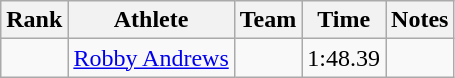<table class="wikitable sortable">
<tr>
<th>Rank</th>
<th>Athlete</th>
<th>Team</th>
<th>Time</th>
<th>Notes</th>
</tr>
<tr>
<td align=center></td>
<td><a href='#'>Robby Andrews</a></td>
<td></td>
<td>1:48.39</td>
<td></td>
</tr>
</table>
